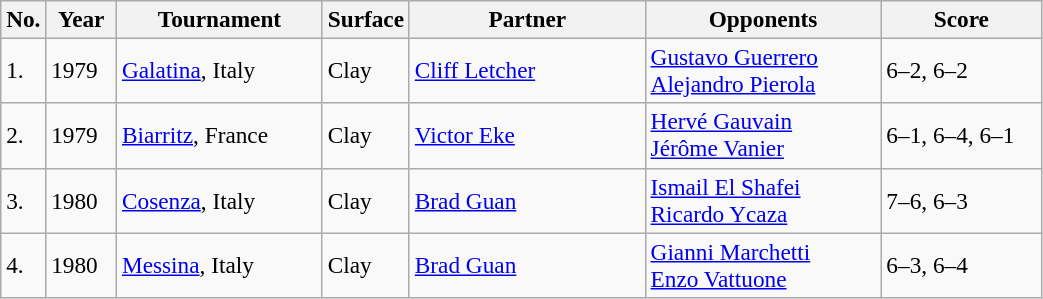<table class="sortable wikitable" style=font-size:97%>
<tr>
<th style="width:20px" class="unsortable">No.</th>
<th style="width:40px">Year</th>
<th style="width:130px">Tournament</th>
<th style="width:50px">Surface</th>
<th style="width:150px">Partner</th>
<th style="width:150px">Opponents</th>
<th style="width:100px" class="unsortable">Score</th>
</tr>
<tr>
<td>1.</td>
<td>1979</td>
<td><a href='#'>Galatina</a>, Italy</td>
<td>Clay</td>
<td> <a href='#'>Cliff Letcher</a></td>
<td> <a href='#'>Gustavo Guerrero</a><br> <a href='#'>Alejandro Pierola</a></td>
<td>6–2, 6–2</td>
</tr>
<tr>
<td>2.</td>
<td>1979</td>
<td><a href='#'>Biarritz</a>, France</td>
<td>Clay</td>
<td> <a href='#'>Victor Eke</a></td>
<td> <a href='#'>Hervé Gauvain</a><br> <a href='#'>Jérôme Vanier</a></td>
<td>6–1, 6–4, 6–1</td>
</tr>
<tr>
<td>3.</td>
<td>1980</td>
<td><a href='#'>Cosenza</a>, Italy</td>
<td>Clay</td>
<td> <a href='#'>Brad Guan</a></td>
<td> <a href='#'>Ismail El Shafei</a><br> <a href='#'>Ricardo Ycaza</a></td>
<td>7–6, 6–3</td>
</tr>
<tr>
<td>4.</td>
<td>1980</td>
<td><a href='#'>Messina</a>, Italy</td>
<td>Clay</td>
<td> <a href='#'>Brad Guan</a></td>
<td> <a href='#'>Gianni Marchetti</a><br> <a href='#'>Enzo Vattuone</a></td>
<td>6–3, 6–4</td>
</tr>
</table>
